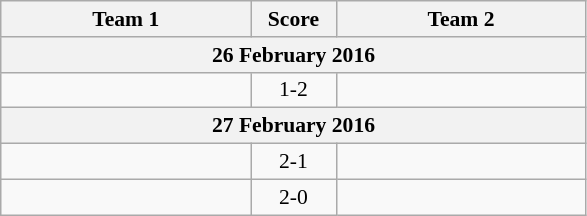<table class="wikitable" style="text-align: center; font-size:90% ">
<tr>
<th align="right" width="160">Team 1</th>
<th width="50">Score</th>
<th align="left" width="160">Team 2</th>
</tr>
<tr>
<th colspan=3>26 February 2016</th>
</tr>
<tr>
<td align=right></td>
<td align=center>1-2</td>
<td align=left></td>
</tr>
<tr>
<th colspan=3>27 February 2016</th>
</tr>
<tr>
<td align=right></td>
<td align=center>2-1</td>
<td align=left></td>
</tr>
<tr>
<td align=right></td>
<td align=center>2-0</td>
<td align=left></td>
</tr>
</table>
